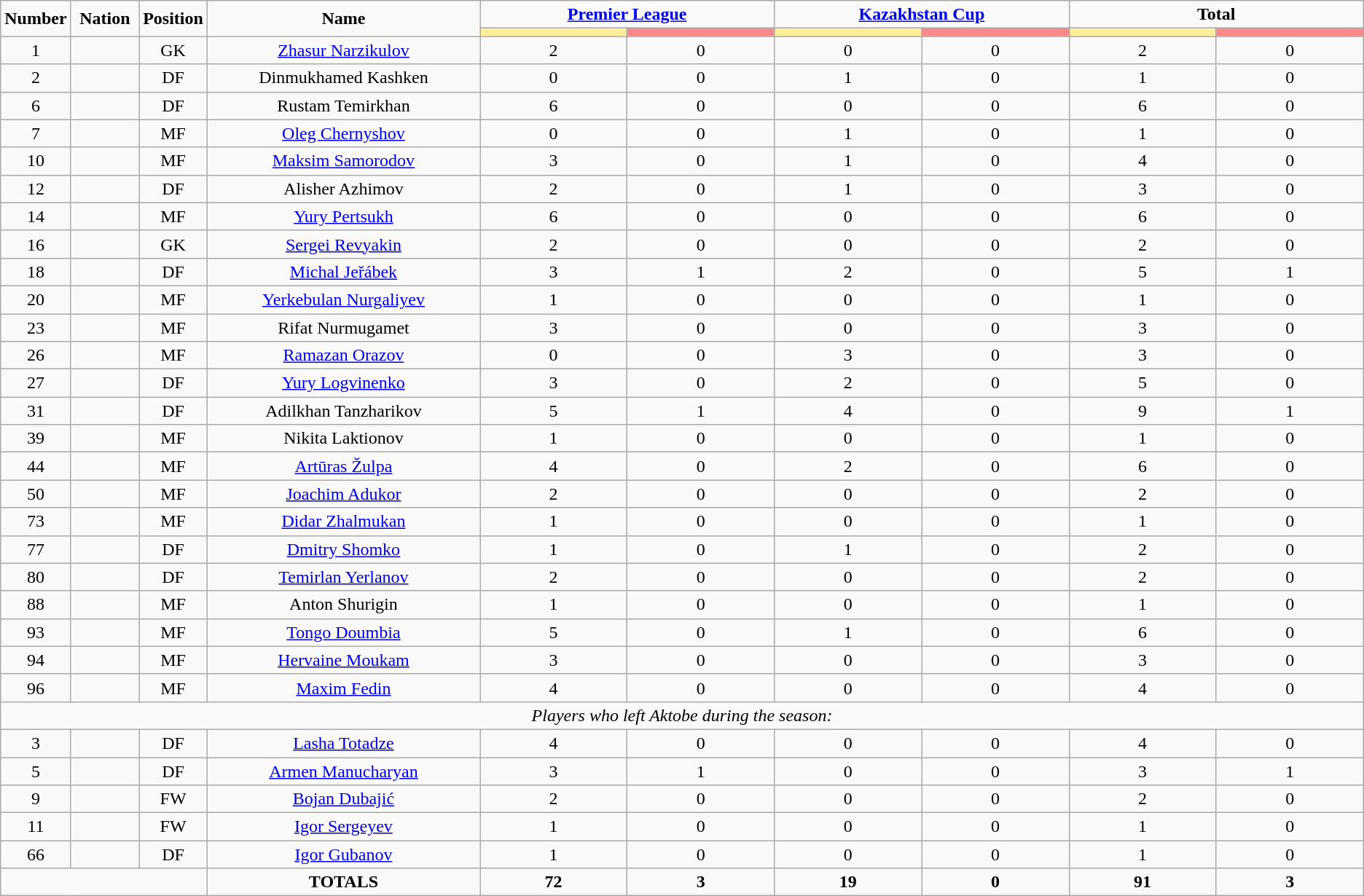<table class="wikitable" style="text-align:center;">
<tr>
<td rowspan="2"  style="width:5%; text-align:center;"><strong>Number</strong></td>
<td rowspan="2"  style="width:5%; text-align:center;"><strong>Nation</strong></td>
<td rowspan="2"  style="width:5%; text-align:center;"><strong>Position</strong></td>
<td rowspan="2"  style="width:20%; text-align:center;"><strong>Name</strong></td>
<td colspan="2" style="text-align:center;"><strong><a href='#'>Premier League</a></strong></td>
<td colspan="2" style="text-align:center;"><strong><a href='#'>Kazakhstan Cup</a></strong></td>
<td colspan="2" style="text-align:center;"><strong>Total</strong></td>
</tr>
<tr>
<th style="width:60px; background:#fe9;"></th>
<th style="width:60px; background:#ff8888;"></th>
<th style="width:60px; background:#fe9;"></th>
<th style="width:60px; background:#ff8888;"></th>
<th style="width:60px; background:#fe9;"></th>
<th style="width:60px; background:#ff8888;"></th>
</tr>
<tr>
<td>1</td>
<td></td>
<td>GK</td>
<td><a href='#'>Zhasur Narzikulov</a></td>
<td>2</td>
<td>0</td>
<td>0</td>
<td>0</td>
<td>2</td>
<td>0</td>
</tr>
<tr>
<td>2</td>
<td></td>
<td>DF</td>
<td>Dinmukhamed Kashken</td>
<td>0</td>
<td>0</td>
<td>1</td>
<td>0</td>
<td>1</td>
<td>0</td>
</tr>
<tr>
<td>6</td>
<td></td>
<td>DF</td>
<td>Rustam Temirkhan</td>
<td>6</td>
<td>0</td>
<td>0</td>
<td>0</td>
<td>6</td>
<td>0</td>
</tr>
<tr>
<td>7</td>
<td></td>
<td>MF</td>
<td><a href='#'>Oleg Chernyshov</a></td>
<td>0</td>
<td>0</td>
<td>1</td>
<td>0</td>
<td>1</td>
<td>0</td>
</tr>
<tr>
<td>10</td>
<td></td>
<td>MF</td>
<td><a href='#'>Maksim Samorodov</a></td>
<td>3</td>
<td>0</td>
<td>1</td>
<td>0</td>
<td>4</td>
<td>0</td>
</tr>
<tr>
<td>12</td>
<td></td>
<td>DF</td>
<td>Alisher Azhimov</td>
<td>2</td>
<td>0</td>
<td>1</td>
<td>0</td>
<td>3</td>
<td>0</td>
</tr>
<tr>
<td>14</td>
<td></td>
<td>MF</td>
<td><a href='#'>Yury Pertsukh</a></td>
<td>6</td>
<td>0</td>
<td>0</td>
<td>0</td>
<td>6</td>
<td>0</td>
</tr>
<tr>
<td>16</td>
<td></td>
<td>GK</td>
<td><a href='#'>Sergei Revyakin</a></td>
<td>2</td>
<td>0</td>
<td>0</td>
<td>0</td>
<td>2</td>
<td>0</td>
</tr>
<tr>
<td>18</td>
<td></td>
<td>DF</td>
<td><a href='#'>Michal Jeřábek</a></td>
<td>3</td>
<td>1</td>
<td>2</td>
<td>0</td>
<td>5</td>
<td>1</td>
</tr>
<tr>
<td>20</td>
<td></td>
<td>MF</td>
<td><a href='#'>Yerkebulan Nurgaliyev</a></td>
<td>1</td>
<td>0</td>
<td>0</td>
<td>0</td>
<td>1</td>
<td>0</td>
</tr>
<tr>
<td>23</td>
<td></td>
<td>MF</td>
<td>Rifat Nurmugamet</td>
<td>3</td>
<td>0</td>
<td>0</td>
<td>0</td>
<td>3</td>
<td>0</td>
</tr>
<tr>
<td>26</td>
<td></td>
<td>MF</td>
<td><a href='#'>Ramazan Orazov</a></td>
<td>0</td>
<td>0</td>
<td>3</td>
<td>0</td>
<td>3</td>
<td>0</td>
</tr>
<tr>
<td>27</td>
<td></td>
<td>DF</td>
<td><a href='#'>Yury Logvinenko</a></td>
<td>3</td>
<td>0</td>
<td>2</td>
<td>0</td>
<td>5</td>
<td>0</td>
</tr>
<tr>
<td>31</td>
<td></td>
<td>DF</td>
<td>Adilkhan Tanzharikov</td>
<td>5</td>
<td>1</td>
<td>4</td>
<td>0</td>
<td>9</td>
<td>1</td>
</tr>
<tr>
<td>39</td>
<td></td>
<td>MF</td>
<td>Nikita Laktionov</td>
<td>1</td>
<td>0</td>
<td>0</td>
<td>0</td>
<td>1</td>
<td>0</td>
</tr>
<tr>
<td>44</td>
<td></td>
<td>MF</td>
<td><a href='#'>Artūras Žulpa</a></td>
<td>4</td>
<td>0</td>
<td>2</td>
<td>0</td>
<td>6</td>
<td>0</td>
</tr>
<tr>
<td>50</td>
<td></td>
<td>MF</td>
<td><a href='#'>Joachim Adukor</a></td>
<td>2</td>
<td>0</td>
<td>0</td>
<td>0</td>
<td>2</td>
<td>0</td>
</tr>
<tr>
<td>73</td>
<td></td>
<td>MF</td>
<td><a href='#'>Didar Zhalmukan</a></td>
<td>1</td>
<td>0</td>
<td>0</td>
<td>0</td>
<td>1</td>
<td>0</td>
</tr>
<tr>
<td>77</td>
<td></td>
<td>DF</td>
<td><a href='#'>Dmitry Shomko</a></td>
<td>1</td>
<td>0</td>
<td>1</td>
<td>0</td>
<td>2</td>
<td>0</td>
</tr>
<tr>
<td>80</td>
<td></td>
<td>DF</td>
<td><a href='#'>Temirlan Yerlanov</a></td>
<td>2</td>
<td>0</td>
<td>0</td>
<td>0</td>
<td>2</td>
<td>0</td>
</tr>
<tr>
<td>88</td>
<td></td>
<td>MF</td>
<td>Anton Shurigin</td>
<td>1</td>
<td>0</td>
<td>0</td>
<td>0</td>
<td>1</td>
<td>0</td>
</tr>
<tr>
<td>93</td>
<td></td>
<td>MF</td>
<td><a href='#'>Tongo Doumbia</a></td>
<td>5</td>
<td>0</td>
<td>1</td>
<td>0</td>
<td>6</td>
<td>0</td>
</tr>
<tr>
<td>94</td>
<td></td>
<td>MF</td>
<td><a href='#'>Hervaine Moukam</a></td>
<td>3</td>
<td>0</td>
<td>0</td>
<td>0</td>
<td>3</td>
<td>0</td>
</tr>
<tr>
<td>96</td>
<td></td>
<td>MF</td>
<td><a href='#'>Maxim Fedin</a></td>
<td>4</td>
<td>0</td>
<td>0</td>
<td>0</td>
<td>4</td>
<td>0</td>
</tr>
<tr>
<td colspan="14"><em>Players who left Aktobe during the season:</em></td>
</tr>
<tr>
<td>3</td>
<td></td>
<td>DF</td>
<td><a href='#'>Lasha Totadze</a></td>
<td>4</td>
<td>0</td>
<td>0</td>
<td>0</td>
<td>4</td>
<td>0</td>
</tr>
<tr>
<td>5</td>
<td></td>
<td>DF</td>
<td><a href='#'>Armen Manucharyan</a></td>
<td>3</td>
<td>1</td>
<td>0</td>
<td>0</td>
<td>3</td>
<td>1</td>
</tr>
<tr>
<td>9</td>
<td></td>
<td>FW</td>
<td><a href='#'>Bojan Dubajić</a></td>
<td>2</td>
<td>0</td>
<td>0</td>
<td>0</td>
<td>2</td>
<td>0</td>
</tr>
<tr>
<td>11</td>
<td></td>
<td>FW</td>
<td><a href='#'>Igor Sergeyev</a></td>
<td>1</td>
<td>0</td>
<td>0</td>
<td>0</td>
<td>1</td>
<td>0</td>
</tr>
<tr>
<td>66</td>
<td></td>
<td>DF</td>
<td><a href='#'>Igor Gubanov</a></td>
<td>1</td>
<td>0</td>
<td>0</td>
<td>0</td>
<td>1</td>
<td>0</td>
</tr>
<tr>
<td colspan="3"></td>
<td><strong>TOTALS</strong></td>
<td><strong>72</strong></td>
<td><strong>3</strong></td>
<td><strong>19</strong></td>
<td><strong>0</strong></td>
<td><strong>91</strong></td>
<td><strong>3</strong></td>
</tr>
</table>
